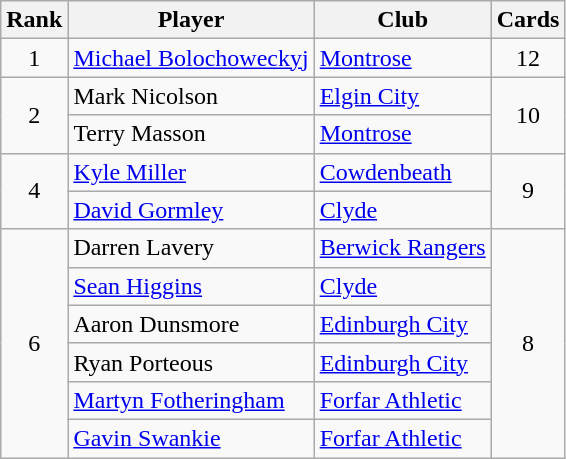<table class="wikitable" style="text-align:center">
<tr>
<th>Rank</th>
<th>Player</th>
<th>Club</th>
<th>Cards</th>
</tr>
<tr>
<td>1</td>
<td align="left"> <a href='#'>Michael Bolochoweckyj</a></td>
<td align="left"><a href='#'>Montrose</a></td>
<td>12</td>
</tr>
<tr>
<td rowspan="2">2</td>
<td align="left"> Mark Nicolson</td>
<td align="left"><a href='#'>Elgin City</a></td>
<td rowspan="2">10</td>
</tr>
<tr>
<td align="left"> Terry Masson</td>
<td align="left"><a href='#'>Montrose</a></td>
</tr>
<tr>
<td rowspan="2">4</td>
<td align="left"> <a href='#'>Kyle Miller</a></td>
<td align="left"><a href='#'>Cowdenbeath</a></td>
<td rowspan="2">9</td>
</tr>
<tr>
<td align="left"> <a href='#'>David Gormley</a></td>
<td align="left"><a href='#'>Clyde</a></td>
</tr>
<tr>
<td rowspan="6">6</td>
<td align="left"> Darren Lavery</td>
<td align="left"><a href='#'>Berwick Rangers</a></td>
<td rowspan="6">8</td>
</tr>
<tr>
<td align="left"> <a href='#'>Sean Higgins</a></td>
<td align="left"><a href='#'>Clyde</a></td>
</tr>
<tr>
<td align="left"> Aaron Dunsmore</td>
<td align="left"><a href='#'>Edinburgh City</a></td>
</tr>
<tr>
<td align="left"> Ryan Porteous</td>
<td align="left"><a href='#'>Edinburgh City</a></td>
</tr>
<tr>
<td align="left"> <a href='#'>Martyn Fotheringham</a></td>
<td align="left"><a href='#'>Forfar Athletic</a></td>
</tr>
<tr>
<td align="left"> <a href='#'>Gavin Swankie</a></td>
<td align="left"><a href='#'>Forfar Athletic</a></td>
</tr>
</table>
